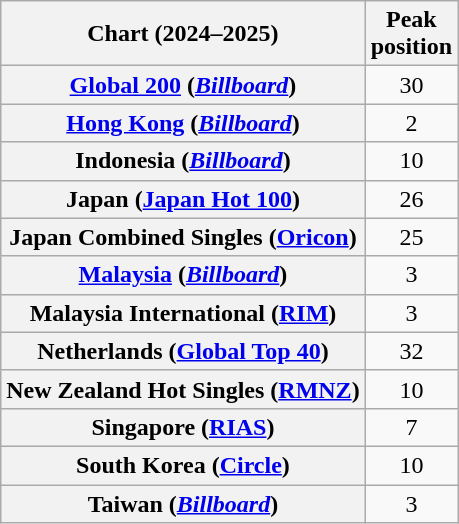<table class="wikitable plainrowheaders sortable" style="text-align:center">
<tr>
<th scope="col">Chart (2024–2025)</th>
<th scope="col">Peak<br>position</th>
</tr>
<tr>
<th scope="row"><a href='#'>Global 200</a> (<em><a href='#'>Billboard</a></em>)</th>
<td>30</td>
</tr>
<tr>
<th scope="row"><a href='#'>Hong Kong</a> (<em><a href='#'>Billboard</a></em>)</th>
<td>2</td>
</tr>
<tr>
<th scope="row">Indonesia (<em><a href='#'>Billboard</a></em>)</th>
<td>10</td>
</tr>
<tr>
<th scope="row">Japan (<a href='#'>Japan Hot 100</a>)</th>
<td>26</td>
</tr>
<tr>
<th scope="row">Japan Combined Singles (<a href='#'>Oricon</a>)</th>
<td>25</td>
</tr>
<tr>
<th scope="row"><a href='#'>Malaysia</a> (<em><a href='#'>Billboard</a></em>)</th>
<td>3</td>
</tr>
<tr>
<th scope="row">Malaysia International (<a href='#'>RIM</a>)</th>
<td>3</td>
</tr>
<tr>
<th scope="row">Netherlands (<a href='#'>Global Top 40</a>)</th>
<td>32</td>
</tr>
<tr>
<th scope="row">New Zealand Hot Singles (<a href='#'>RMNZ</a>)</th>
<td>10</td>
</tr>
<tr>
<th scope="row">Singapore (<a href='#'>RIAS</a>)</th>
<td>7</td>
</tr>
<tr>
<th scope="row">South Korea (<a href='#'>Circle</a>)</th>
<td>10</td>
</tr>
<tr>
<th scope="row">Taiwan (<em><a href='#'>Billboard</a></em>)</th>
<td>3</td>
</tr>
</table>
